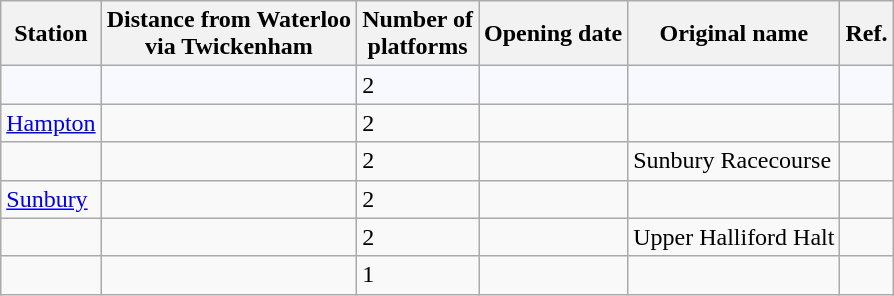<table class="wikitable sortable collapsible collapsed">
<tr>
<th scope="col">Station</th>
<th scope="col">Distance from Waterloo<br> via Twickenham</th>
<th scope="col">Number of<br> platforms</th>
<th scope="col">Opening date</th>
<th scope="col" class="unsortable">Original name</th>
<th scope="col" class="unsortable">Ref.</th>
</tr>
<tr style="background:#F8F8FF">
<td></td>
<td></td>
<td>2</td>
<td></td>
<td></td>
<td></td>
</tr>
<tr>
<td><a href='#'>Hampton</a></td>
<td></td>
<td>2</td>
<td></td>
<td></td>
<td></td>
</tr>
<tr>
<td></td>
<td></td>
<td>2</td>
<td></td>
<td>Sunbury Racecourse</td>
<td></td>
</tr>
<tr>
<td><a href='#'>Sunbury</a></td>
<td></td>
<td>2</td>
<td></td>
<td></td>
<td></td>
</tr>
<tr>
<td></td>
<td></td>
<td>2</td>
<td></td>
<td>Upper Halliford Halt</td>
<td></td>
</tr>
<tr>
<td></td>
<td></td>
<td>1</td>
<td></td>
<td></td>
<td></td>
</tr>
</table>
